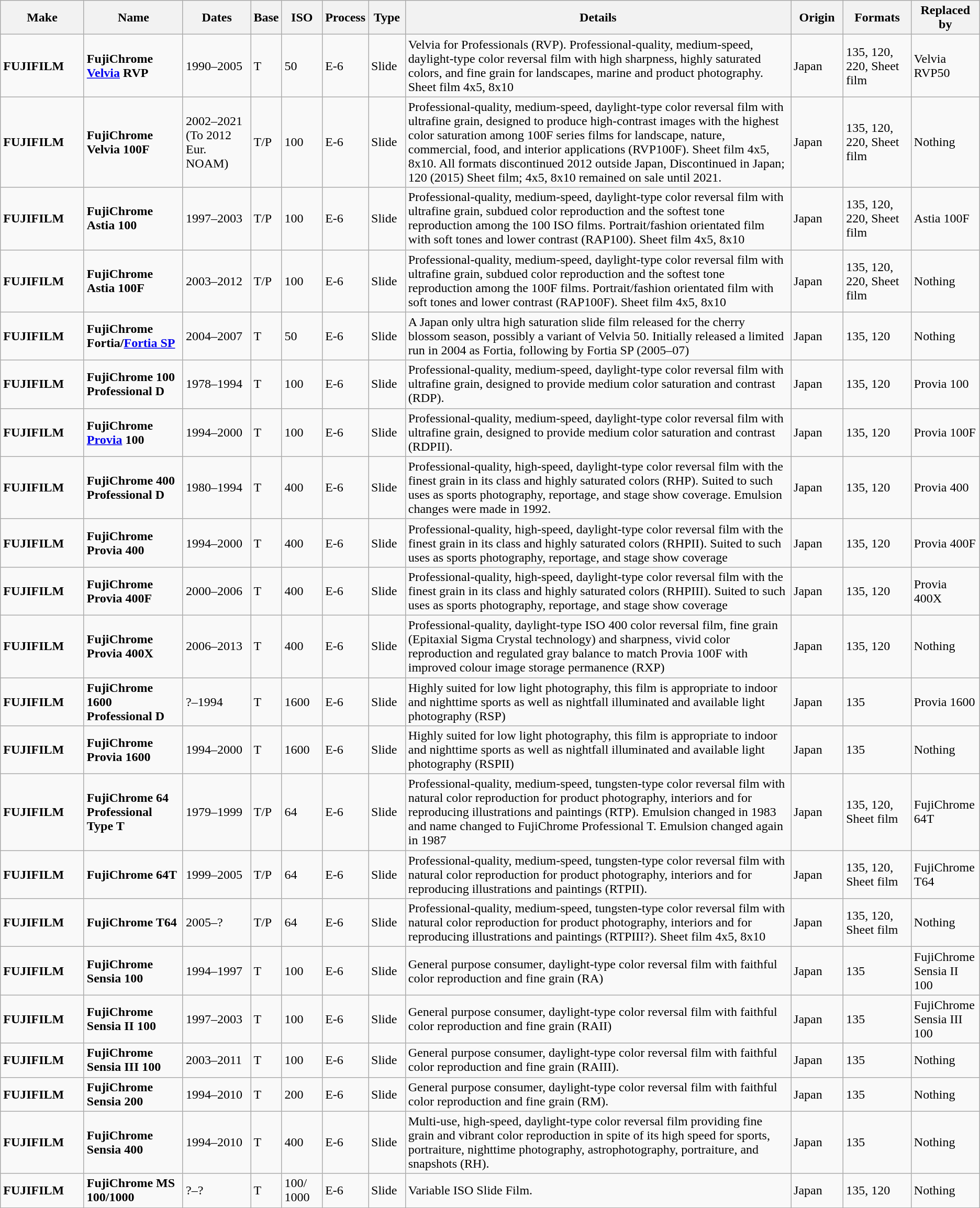<table class="wikitable">
<tr>
<th scope="col" style="width: 100px;">Make</th>
<th scope="col" style="width: 120px;">Name</th>
<th scope="col" style="width: 80px;">Dates</th>
<th scope="col" style="width: 30px;">Base</th>
<th scope="col" style="width: 45px;">ISO</th>
<th scope="col" style="width: 40px;">Process</th>
<th scope="col" style="width: 40px;">Type</th>
<th scope="col" style="width: 500px;">Details</th>
<th scope="col" style="width: 60px;">Origin</th>
<th scope="col" style="width: 80px;">Formats</th>
<th scope="col" style="width: 80px;">Replaced by</th>
</tr>
<tr>
<td><strong>FUJIFILM</strong></td>
<td><strong>FujiChrome <a href='#'>Velvia</a> RVP</strong></td>
<td>1990–2005</td>
<td>T</td>
<td>50</td>
<td>E-6</td>
<td>Slide</td>
<td>Velvia for Professionals (RVP). Professional-quality, medium-speed, daylight-type color reversal film with high sharpness, highly saturated colors, and fine grain for landscapes, marine and product photography. Sheet film 4x5, 8x10</td>
<td>Japan</td>
<td>135, 120, 220, Sheet film</td>
<td>Velvia RVP50</td>
</tr>
<tr>
<td><strong>FUJIFILM</strong></td>
<td><strong>FujiChrome Velvia 100F</strong></td>
<td>2002–2021 (To 2012 Eur. NOAM)</td>
<td>T/P</td>
<td>100</td>
<td>E-6</td>
<td>Slide</td>
<td>Professional-quality, medium-speed, daylight-type color reversal film with ultrafine grain, designed to produce high-contrast images with the highest color saturation among 100F series films for landscape, nature, commercial, food, and interior applications (RVP100F). Sheet film 4x5, 8x10. All formats discontinued 2012 outside Japan, Discontinued in Japan; 120 (2015) Sheet film; 4x5, 8x10 remained on sale until 2021.</td>
<td>Japan</td>
<td>135, 120, 220, Sheet film</td>
<td>Nothing</td>
</tr>
<tr>
<td><strong>FUJIFILM</strong></td>
<td><strong>FujiChrome Astia 100</strong></td>
<td>1997–2003</td>
<td>T/P</td>
<td>100</td>
<td>E-6</td>
<td>Slide</td>
<td>Professional-quality, medium-speed, daylight-type color reversal film with ultrafine grain, subdued color reproduction and the softest tone reproduction among the 100 ISO films. Portrait/fashion orientated film with soft tones and lower contrast (RAP100). Sheet film 4x5, 8x10</td>
<td>Japan</td>
<td>135, 120, 220, Sheet film</td>
<td>Astia 100F</td>
</tr>
<tr>
<td><strong>FUJIFILM</strong></td>
<td><strong>FujiChrome Astia 100F</strong></td>
<td>2003–2012</td>
<td>T/P</td>
<td>100</td>
<td>E-6</td>
<td>Slide</td>
<td>Professional-quality, medium-speed, daylight-type color reversal film with ultrafine grain, subdued color reproduction and the softest tone reproduction among the 100F films. Portrait/fashion orientated film with soft tones and lower contrast (RAP100F). Sheet film 4x5, 8x10</td>
<td>Japan</td>
<td>135, 120, 220, Sheet film</td>
<td>Nothing</td>
</tr>
<tr>
<td><strong>FUJIFILM</strong></td>
<td><strong>FujiChrome Fortia/<a href='#'>Fortia SP</a></strong></td>
<td>2004–2007</td>
<td>T</td>
<td>50</td>
<td>E-6</td>
<td>Slide</td>
<td>A Japan only ultra high saturation slide film released for the cherry blossom season, possibly a variant of Velvia 50. Initially released a limited run in 2004 as Fortia, following by Fortia SP (2005–07)</td>
<td>Japan</td>
<td>135, 120</td>
<td>Nothing</td>
</tr>
<tr>
<td><strong>FUJIFILM</strong></td>
<td><strong>FujiChrome 100 Professional D</strong></td>
<td>1978–1994</td>
<td>T</td>
<td>100</td>
<td>E-6</td>
<td>Slide</td>
<td>Professional-quality, medium-speed, daylight-type color reversal film with ultrafine grain, designed to provide medium color saturation and contrast (RDP).</td>
<td>Japan</td>
<td>135, 120</td>
<td>Provia 100</td>
</tr>
<tr>
<td><strong>FUJIFILM</strong></td>
<td><strong>FujiChrome <a href='#'>Provia</a> 100</strong></td>
<td>1994–2000</td>
<td>T</td>
<td>100</td>
<td>E-6</td>
<td>Slide</td>
<td>Professional-quality, medium-speed, daylight-type color reversal film with ultrafine grain, designed to provide medium color saturation and contrast (RDPII).</td>
<td>Japan</td>
<td>135, 120</td>
<td>Provia 100F</td>
</tr>
<tr>
<td><strong>FUJIFILM</strong></td>
<td><strong>FujiChrome 400 Professional D</strong></td>
<td>1980–1994</td>
<td>T</td>
<td>400</td>
<td>E-6</td>
<td>Slide</td>
<td>Professional-quality, high-speed, daylight-type color reversal film with the finest grain in its class and highly saturated colors (RHP). Suited to such uses as sports photography, reportage, and stage show coverage. Emulsion changes were made in 1992.</td>
<td>Japan</td>
<td>135, 120</td>
<td>Provia 400</td>
</tr>
<tr>
<td><strong>FUJIFILM</strong></td>
<td><strong>FujiChrome Provia 400</strong></td>
<td>1994–2000</td>
<td>T</td>
<td>400</td>
<td>E-6</td>
<td>Slide</td>
<td>Professional-quality, high-speed, daylight-type color reversal film with the finest grain in its class and highly saturated colors (RHPII). Suited to such uses as sports photography, reportage, and stage show coverage</td>
<td>Japan</td>
<td>135, 120</td>
<td>Provia 400F</td>
</tr>
<tr>
<td><strong>FUJIFILM</strong></td>
<td><strong>FujiChrome Provia 400F</strong></td>
<td>2000–2006</td>
<td>T</td>
<td>400</td>
<td>E-6</td>
<td>Slide</td>
<td>Professional-quality, high-speed, daylight-type color reversal film with the finest grain in its class and highly saturated colors (RHPIII). Suited to such uses as sports photography, reportage, and stage show coverage</td>
<td>Japan</td>
<td>135, 120</td>
<td>Provia 400X</td>
</tr>
<tr>
<td><strong>FUJIFILM</strong></td>
<td><strong>FujiChrome Provia 400X</strong></td>
<td>2006–2013</td>
<td>T</td>
<td>400</td>
<td>E-6</td>
<td>Slide</td>
<td>Professional-quality, daylight-type ISO 400 color reversal film, fine grain (Epitaxial Sigma Crystal technology) and sharpness, vivid color reproduction and regulated gray balance to match Provia 100F with improved colour image storage permanence (RXP)</td>
<td>Japan</td>
<td>135, 120</td>
<td>Nothing</td>
</tr>
<tr>
<td><strong>FUJIFILM</strong></td>
<td><strong>FujiChrome 1600 Professional D</strong></td>
<td>?–1994</td>
<td>T</td>
<td>1600</td>
<td>E-6</td>
<td>Slide</td>
<td>Highly suited for low light photography, this film is appropriate to indoor and nighttime sports as well as nightfall illuminated and available light photography (RSP)</td>
<td>Japan</td>
<td>135</td>
<td>Provia 1600</td>
</tr>
<tr>
<td><strong>FUJIFILM</strong></td>
<td><strong>FujiChrome Provia 1600</strong></td>
<td>1994–2000</td>
<td>T</td>
<td>1600</td>
<td>E-6</td>
<td>Slide</td>
<td>Highly suited for low light photography, this film is appropriate to indoor and nighttime sports as well as nightfall illuminated and available light photography (RSPII)</td>
<td>Japan</td>
<td>135</td>
<td>Nothing</td>
</tr>
<tr>
<td><strong>FUJIFILM</strong></td>
<td><strong>FujiChrome 64 Professional Type T</strong></td>
<td>1979–1999</td>
<td>T/P</td>
<td>64</td>
<td>E-6</td>
<td>Slide</td>
<td>Professional-quality, medium-speed, tungsten-type color reversal film with natural color reproduction for product photography, interiors and for reproducing illustrations and paintings (RTP). Emulsion changed in 1983 and name changed to FujiChrome Professional T. Emulsion changed again in 1987</td>
<td>Japan</td>
<td>135, 120, Sheet film</td>
<td>FujiChrome 64T</td>
</tr>
<tr>
<td><strong>FUJIFILM</strong></td>
<td><strong>FujiChrome 64T</strong></td>
<td>1999–2005</td>
<td>T/P</td>
<td>64</td>
<td>E-6</td>
<td>Slide</td>
<td>Professional-quality, medium-speed, tungsten-type color reversal film with natural color reproduction for product photography, interiors and for reproducing illustrations and paintings (RTPII).</td>
<td>Japan</td>
<td>135, 120, Sheet film</td>
<td>FujiChrome T64</td>
</tr>
<tr>
<td><strong>FUJIFILM</strong></td>
<td><strong>FujiChrome T64</strong></td>
<td>2005–?</td>
<td>T/P</td>
<td>64</td>
<td>E-6</td>
<td>Slide</td>
<td>Professional-quality, medium-speed, tungsten-type color reversal film with natural color reproduction for product photography, interiors and for reproducing illustrations and paintings (RTPIII?). Sheet film 4x5, 8x10</td>
<td>Japan</td>
<td>135, 120, Sheet film</td>
<td>Nothing</td>
</tr>
<tr>
<td><strong>FUJIFILM</strong></td>
<td><strong>FujiChrome Sensia 100</strong></td>
<td>1994–1997</td>
<td>T</td>
<td>100</td>
<td>E-6</td>
<td>Slide</td>
<td>General purpose consumer, daylight-type color reversal film with faithful color reproduction and fine grain (RA)</td>
<td>Japan</td>
<td>135</td>
<td>FujiChrome Sensia II 100</td>
</tr>
<tr>
<td><strong>FUJIFILM</strong></td>
<td><strong>FujiChrome Sensia II 100</strong></td>
<td>1997–2003</td>
<td>T</td>
<td>100</td>
<td>E-6</td>
<td>Slide</td>
<td>General purpose consumer, daylight-type color reversal film with faithful color reproduction and fine grain (RAII)</td>
<td>Japan</td>
<td>135</td>
<td>FujiChrome Sensia III 100</td>
</tr>
<tr>
<td><strong>FUJIFILM</strong></td>
<td><strong>FujiChrome Sensia III 100</strong></td>
<td>2003–2011</td>
<td>T</td>
<td>100</td>
<td>E-6</td>
<td>Slide</td>
<td>General purpose consumer, daylight-type color reversal film with faithful color reproduction and fine grain (RAIII).</td>
<td>Japan</td>
<td>135</td>
<td>Nothing</td>
</tr>
<tr>
<td><strong>FUJIFILM</strong></td>
<td><strong>FujiChrome Sensia 200</strong></td>
<td>1994–2010</td>
<td>T</td>
<td>200</td>
<td>E-6</td>
<td>Slide</td>
<td>General purpose consumer, daylight-type color reversal film with faithful color reproduction and fine grain (RM).</td>
<td>Japan</td>
<td>135</td>
<td>Nothing</td>
</tr>
<tr>
<td><strong>FUJIFILM</strong></td>
<td><strong>FujiChrome Sensia 400</strong></td>
<td>1994–2010</td>
<td>T</td>
<td>400</td>
<td>E-6</td>
<td>Slide</td>
<td>Multi-use, high-speed, daylight-type color reversal film providing fine grain and vibrant color reproduction in spite of its high speed for sports, portraiture, nighttime photography, astrophotography, portraiture, and snapshots (RH).</td>
<td>Japan</td>
<td>135</td>
<td>Nothing</td>
</tr>
<tr>
<td><strong>FUJIFILM</strong></td>
<td><strong>FujiChrome MS 100/1000</strong></td>
<td>?–?</td>
<td>T</td>
<td>100/ 1000</td>
<td>E-6</td>
<td>Slide</td>
<td>Variable ISO Slide Film.</td>
<td>Japan</td>
<td>135, 120</td>
<td>Nothing</td>
</tr>
</table>
